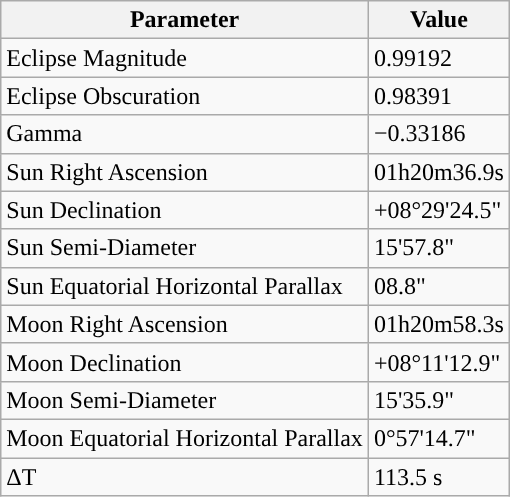<table class="wikitable">
<tr>
<th>Parameter</th>
<th>Value</th>
</tr>
<tr>
<td>Eclipse Magnitude</td>
<td>0.99192</td>
</tr>
<tr>
<td>Eclipse Obscuration</td>
<td>0.98391</td>
</tr>
<tr>
<td>Gamma</td>
<td>−0.33186</td>
</tr>
<tr>
<td>Sun Right Ascension</td>
<td>01h20m36.9s</td>
</tr>
<tr>
<td>Sun Declination</td>
<td>+08°29'24.5"</td>
</tr>
<tr>
<td>Sun Semi-Diameter</td>
<td>15'57.8"</td>
</tr>
<tr>
<td>Sun Equatorial Horizontal Parallax</td>
<td>08.8"</td>
</tr>
<tr>
<td>Moon Right Ascension</td>
<td>01h20m58.3s</td>
</tr>
<tr>
<td>Moon Declination</td>
<td>+08°11'12.9"</td>
</tr>
<tr>
<td>Moon Semi-Diameter</td>
<td>15'35.9"</td>
</tr>
<tr>
<td>Moon Equatorial Horizontal Parallax</td>
<td>0°57'14.7"</td>
</tr>
<tr>
<td>ΔT</td>
<td>113.5 s</td>
</tr>
</table>
